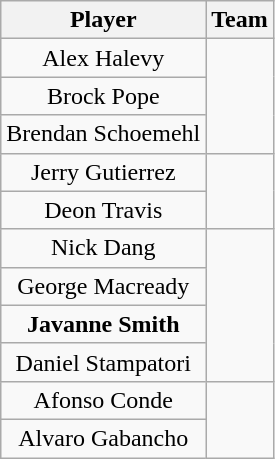<table class="wikitable" style="text-align: center;">
<tr>
<th>Player</th>
<th>Team</th>
</tr>
<tr>
<td>Alex Halevy</td>
<td rowspan=3></td>
</tr>
<tr>
<td>Brock Pope</td>
</tr>
<tr>
<td>Brendan Schoemehl</td>
</tr>
<tr>
<td>Jerry Gutierrez</td>
<td rowspan=2></td>
</tr>
<tr>
<td>Deon Travis</td>
</tr>
<tr>
<td>Nick Dang</td>
<td rowspan=4></td>
</tr>
<tr>
<td>George Macready</td>
</tr>
<tr>
<td><strong>Javanne Smith</strong></td>
</tr>
<tr>
<td>Daniel Stampatori</td>
</tr>
<tr>
<td>Afonso Conde</td>
<td rowspan=2></td>
</tr>
<tr>
<td>Alvaro Gabancho</td>
</tr>
</table>
